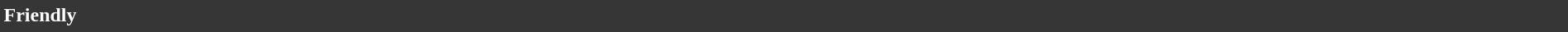<table style="width: 100%; background:#363636; color:white;">
<tr>
<td><strong>Friendly</strong></td>
</tr>
<tr>
</tr>
</table>
